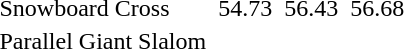<table>
<tr>
<td>Snowboard Cross</td>
<td></td>
<td>54.73</td>
<td></td>
<td>56.43</td>
<td></td>
<td>56.68</td>
</tr>
<tr>
<td>Parallel Giant Slalom</td>
<td colspan=2></td>
<td colspan=2></td>
<td colspan=2></td>
</tr>
</table>
